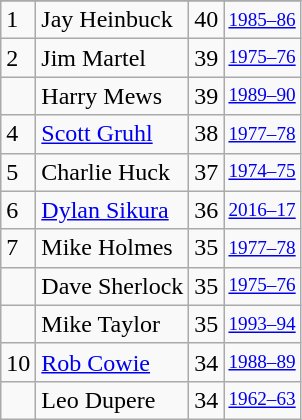<table class="wikitable">
<tr>
</tr>
<tr>
<td>1</td>
<td>Jay Heinbuck</td>
<td>40</td>
<td style="font-size:80%;"><a href='#'>1985–86</a></td>
</tr>
<tr>
<td>2</td>
<td>Jim Martel</td>
<td>39</td>
<td style="font-size:80%;"><a href='#'>1975–76</a></td>
</tr>
<tr>
<td></td>
<td>Harry Mews</td>
<td>39</td>
<td style="font-size:80%;"><a href='#'>1989–90</a></td>
</tr>
<tr>
<td>4</td>
<td><a href='#'>Scott Gruhl</a></td>
<td>38</td>
<td style="font-size:80%;"><a href='#'>1977–78</a></td>
</tr>
<tr>
<td>5</td>
<td>Charlie Huck</td>
<td>37</td>
<td style="font-size:80%;"><a href='#'>1974–75</a></td>
</tr>
<tr>
<td>6</td>
<td><a href='#'>Dylan Sikura</a></td>
<td>36</td>
<td style="font-size:80%;"><a href='#'>2016–17</a></td>
</tr>
<tr>
<td>7</td>
<td>Mike Holmes</td>
<td>35</td>
<td style="font-size:80%;"><a href='#'>1977–78</a></td>
</tr>
<tr>
<td></td>
<td>Dave Sherlock</td>
<td>35</td>
<td style="font-size:80%;"><a href='#'>1975–76</a></td>
</tr>
<tr>
<td></td>
<td>Mike Taylor</td>
<td>35</td>
<td style="font-size:80%;"><a href='#'>1993–94</a></td>
</tr>
<tr>
<td>10</td>
<td><a href='#'>Rob Cowie</a></td>
<td>34</td>
<td style="font-size:80%;"><a href='#'>1988–89</a></td>
</tr>
<tr>
<td></td>
<td>Leo Dupere</td>
<td>34</td>
<td style="font-size:80%;"><a href='#'>1962–63</a></td>
</tr>
</table>
